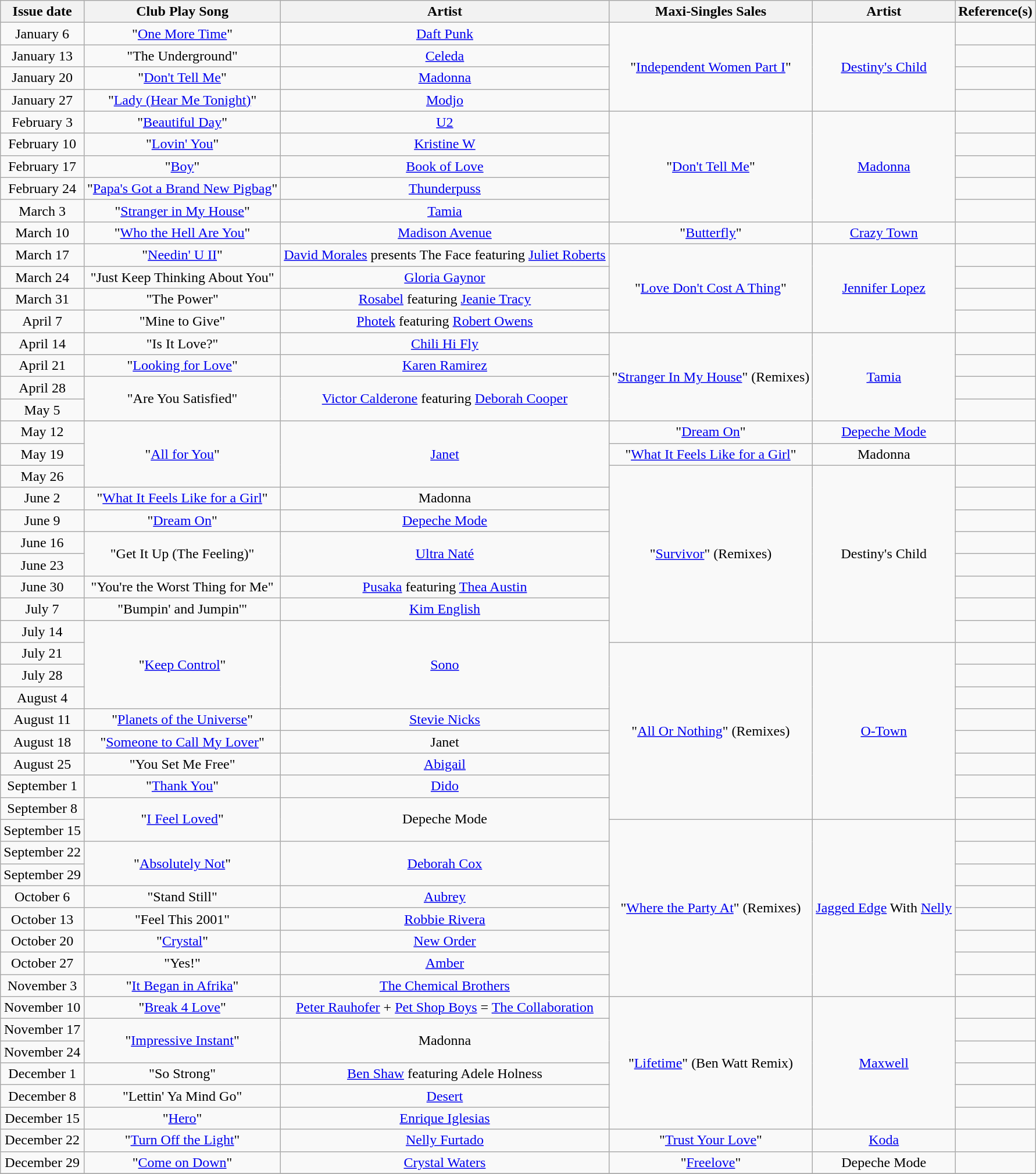<table class="wikitable" style="text-align: center;">
<tr>
<th>Issue date</th>
<th>Club Play Song</th>
<th>Artist</th>
<th>Maxi-Singles Sales</th>
<th>Artist</th>
<th>Reference(s)</th>
</tr>
<tr>
<td>January 6</td>
<td>"<a href='#'>One More Time</a>"</td>
<td><a href='#'>Daft Punk</a></td>
<td rowspan="4">"<a href='#'>Independent Women Part I</a>"</td>
<td rowspan="4"><a href='#'>Destiny's Child</a></td>
<td></td>
</tr>
<tr>
<td>January 13</td>
<td>"The Underground"</td>
<td><a href='#'>Celeda</a></td>
<td></td>
</tr>
<tr>
<td>January 20</td>
<td>"<a href='#'>Don't Tell Me</a>"</td>
<td><a href='#'>Madonna</a></td>
<td></td>
</tr>
<tr>
<td>January 27</td>
<td>"<a href='#'>Lady (Hear Me Tonight)</a>"</td>
<td><a href='#'>Modjo</a></td>
<td></td>
</tr>
<tr>
<td>February 3</td>
<td>"<a href='#'>Beautiful Day</a>"</td>
<td><a href='#'>U2</a></td>
<td rowspan="5">"<a href='#'>Don't Tell Me</a>"</td>
<td rowspan="5"><a href='#'>Madonna</a></td>
<td></td>
</tr>
<tr>
<td>February 10</td>
<td>"<a href='#'>Lovin' You</a>"</td>
<td><a href='#'>Kristine W</a></td>
<td></td>
</tr>
<tr>
<td>February 17</td>
<td>"<a href='#'>Boy</a>"</td>
<td><a href='#'>Book of Love</a></td>
<td></td>
</tr>
<tr>
<td>February 24</td>
<td>"<a href='#'>Papa's Got a Brand New Pigbag</a>"</td>
<td><a href='#'>Thunderpuss</a></td>
<td></td>
</tr>
<tr>
<td>March 3</td>
<td>"<a href='#'>Stranger in My House</a>"</td>
<td><a href='#'>Tamia</a></td>
<td></td>
</tr>
<tr>
<td>March 10</td>
<td>"<a href='#'>Who the Hell Are You</a>"</td>
<td><a href='#'>Madison Avenue</a></td>
<td>"<a href='#'>Butterfly</a>"</td>
<td><a href='#'>Crazy Town</a></td>
<td></td>
</tr>
<tr>
<td>March 17</td>
<td>"<a href='#'>Needin' U II</a>"</td>
<td><a href='#'>David Morales</a> presents The Face featuring <a href='#'>Juliet Roberts</a></td>
<td rowspan="4">"<a href='#'>Love Don't Cost A Thing</a>"</td>
<td rowspan="4"><a href='#'>Jennifer Lopez</a></td>
<td></td>
</tr>
<tr>
<td>March 24</td>
<td>"Just Keep Thinking About You"</td>
<td><a href='#'>Gloria Gaynor</a></td>
<td></td>
</tr>
<tr>
<td>March 31</td>
<td>"The Power"</td>
<td><a href='#'>Rosabel</a> featuring <a href='#'>Jeanie Tracy</a></td>
<td></td>
</tr>
<tr>
<td>April 7</td>
<td>"Mine to Give"</td>
<td><a href='#'>Photek</a> featuring <a href='#'>Robert Owens</a></td>
<td></td>
</tr>
<tr>
<td>April 14</td>
<td>"Is It Love?"</td>
<td><a href='#'>Chili Hi Fly</a></td>
<td rowspan="4">"<a href='#'>Stranger In My House</a>" (Remixes)</td>
<td rowspan="4"><a href='#'>Tamia</a></td>
<td></td>
</tr>
<tr>
<td>April 21</td>
<td>"<a href='#'>Looking for Love</a>"</td>
<td><a href='#'>Karen Ramirez</a></td>
<td></td>
</tr>
<tr>
<td>April 28</td>
<td rowspan="2">"Are You Satisfied"</td>
<td rowspan="2"><a href='#'>Victor Calderone</a> featuring <a href='#'>Deborah Cooper</a></td>
<td></td>
</tr>
<tr>
<td>May 5</td>
<td></td>
</tr>
<tr>
<td>May 12</td>
<td rowspan="3">"<a href='#'>All for You</a>"</td>
<td rowspan="3"><a href='#'>Janet</a></td>
<td>"<a href='#'>Dream On</a>"</td>
<td><a href='#'>Depeche Mode</a></td>
<td></td>
</tr>
<tr>
<td>May 19</td>
<td>"<a href='#'>What It Feels Like for a Girl</a>"</td>
<td>Madonna</td>
<td></td>
</tr>
<tr>
<td>May 26</td>
<td rowspan="8">"<a href='#'>Survivor</a>" (Remixes)</td>
<td rowspan="8">Destiny's Child</td>
<td></td>
</tr>
<tr>
<td>June 2</td>
<td>"<a href='#'>What It Feels Like for a Girl</a>"</td>
<td>Madonna</td>
<td></td>
</tr>
<tr>
<td>June 9</td>
<td>"<a href='#'>Dream On</a>"</td>
<td><a href='#'>Depeche Mode</a></td>
<td></td>
</tr>
<tr>
<td>June 16</td>
<td rowspan="2">"Get It Up (The Feeling)"</td>
<td rowspan="2"><a href='#'>Ultra Naté</a></td>
<td></td>
</tr>
<tr>
<td>June 23</td>
<td></td>
</tr>
<tr>
<td>June 30</td>
<td>"You're the Worst Thing for Me"</td>
<td><a href='#'>Pusaka</a> featuring <a href='#'>Thea Austin</a></td>
<td></td>
</tr>
<tr>
<td>July 7</td>
<td>"Bumpin' and Jumpin'"</td>
<td><a href='#'>Kim English</a></td>
<td></td>
</tr>
<tr>
<td>July 14</td>
<td rowspan="4">"<a href='#'>Keep Control</a>"</td>
<td rowspan="4"><a href='#'>Sono</a></td>
<td></td>
</tr>
<tr>
<td>July 21</td>
<td rowspan="8">"<a href='#'>All Or Nothing</a>" (Remixes)</td>
<td rowspan="8"><a href='#'>O-Town</a></td>
<td></td>
</tr>
<tr>
<td>July 28</td>
<td></td>
</tr>
<tr>
<td>August 4</td>
<td></td>
</tr>
<tr>
<td>August 11</td>
<td>"<a href='#'>Planets of the Universe</a>"</td>
<td><a href='#'>Stevie Nicks</a></td>
<td></td>
</tr>
<tr>
<td>August 18</td>
<td>"<a href='#'>Someone to Call My Lover</a>"</td>
<td>Janet</td>
<td></td>
</tr>
<tr>
<td>August 25</td>
<td>"You Set Me Free"</td>
<td><a href='#'>Abigail</a></td>
<td></td>
</tr>
<tr>
<td>September 1</td>
<td>"<a href='#'>Thank You</a>"</td>
<td><a href='#'>Dido</a></td>
<td></td>
</tr>
<tr>
<td>September 8</td>
<td rowspan="2">"<a href='#'>I Feel Loved</a>"</td>
<td rowspan="2">Depeche Mode</td>
<td></td>
</tr>
<tr>
<td>September 15</td>
<td rowspan="8">"<a href='#'>Where the Party At</a>" (Remixes)</td>
<td rowspan="8"><a href='#'>Jagged Edge</a> With <a href='#'>Nelly</a></td>
<td></td>
</tr>
<tr>
<td>September 22</td>
<td rowspan="2">"<a href='#'>Absolutely Not</a>"</td>
<td rowspan="2"><a href='#'>Deborah Cox</a></td>
<td></td>
</tr>
<tr>
<td>September 29</td>
<td></td>
</tr>
<tr>
<td>October 6</td>
<td>"Stand Still"</td>
<td><a href='#'>Aubrey</a></td>
<td></td>
</tr>
<tr>
<td>October 13</td>
<td>"Feel This 2001"</td>
<td><a href='#'>Robbie Rivera</a></td>
<td></td>
</tr>
<tr>
<td>October 20</td>
<td>"<a href='#'>Crystal</a>"</td>
<td><a href='#'>New Order</a></td>
<td></td>
</tr>
<tr>
<td>October 27</td>
<td>"Yes!"</td>
<td><a href='#'>Amber</a></td>
<td></td>
</tr>
<tr>
<td>November 3</td>
<td>"<a href='#'>It Began in Afrika</a>"</td>
<td><a href='#'>The Chemical Brothers</a></td>
<td></td>
</tr>
<tr>
<td>November 10</td>
<td>"<a href='#'>Break 4 Love</a>"</td>
<td><a href='#'>Peter Rauhofer</a> + <a href='#'>Pet Shop Boys</a> = <a href='#'>The Collaboration</a></td>
<td rowspan="6">"<a href='#'>Lifetime</a>" (Ben Watt Remix)</td>
<td rowspan="6"><a href='#'>Maxwell</a></td>
<td></td>
</tr>
<tr>
<td>November 17</td>
<td rowspan="2">"<a href='#'>Impressive Instant</a>"</td>
<td rowspan="2">Madonna</td>
<td></td>
</tr>
<tr>
<td>November 24</td>
<td></td>
</tr>
<tr>
<td>December 1</td>
<td>"So Strong"</td>
<td><a href='#'>Ben Shaw</a> featuring Adele Holness</td>
<td></td>
</tr>
<tr>
<td>December 8</td>
<td>"Lettin' Ya Mind Go"</td>
<td><a href='#'>Desert</a></td>
<td></td>
</tr>
<tr>
<td>December 15</td>
<td>"<a href='#'>Hero</a>"</td>
<td><a href='#'>Enrique Iglesias</a></td>
<td></td>
</tr>
<tr>
<td>December 22</td>
<td>"<a href='#'>Turn Off the Light</a>"</td>
<td><a href='#'>Nelly Furtado</a></td>
<td>"<a href='#'>Trust Your Love</a>"</td>
<td><a href='#'>Koda</a></td>
<td></td>
</tr>
<tr>
<td>December 29</td>
<td>"<a href='#'>Come on Down</a>"</td>
<td><a href='#'>Crystal Waters</a></td>
<td>"<a href='#'>Freelove</a>"</td>
<td>Depeche Mode</td>
<td></td>
</tr>
<tr>
</tr>
</table>
